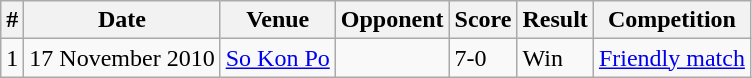<table class="wikitable">
<tr>
<th>#</th>
<th>Date</th>
<th>Venue</th>
<th>Opponent</th>
<th>Score</th>
<th>Result</th>
<th>Competition</th>
</tr>
<tr>
<td>1</td>
<td>17 November 2010</td>
<td><a href='#'>So Kon Po</a></td>
<td></td>
<td>7-0</td>
<td>Win</td>
<td><a href='#'>Friendly match</a></td>
</tr>
</table>
